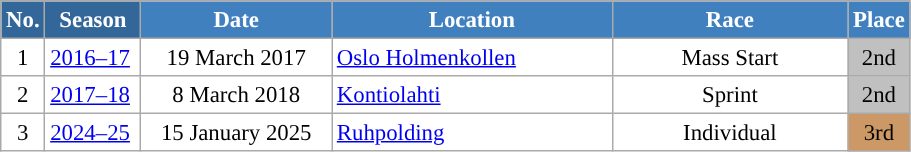<table class="wikitable sortable" style="font-size:95%; text-align:center; border:grey solid 1px; border-collapse:collapse; background:#ffffff;">
<tr style="background:#efefef;">
<th style="background-color:#369; color:white;">No.</th>
<th style="background-color:#369; color:white;">Season</th>
<th style="background-color:#4180be; color:white; width:120px;">Date</th>
<th style="background-color:#4180be; color:white; width:180px;">Location</th>
<th style="background-color:#4180be; color:white; width:150px;">Race</th>
<th style="background-color:#4180be; color:white;">Place</th>
</tr>
<tr>
<td align=center>1</td>
<td rowspan="1" align="center"><a href='#'>2016–17</a> </td>
<td>19 March 2017</td>
<td align=left> <a href='#'>Oslo Holmenkollen</a></td>
<td>Mass Start</td>
<td align=center bgcolor=silver>2nd</td>
</tr>
<tr>
<td align=center>2</td>
<td rowspan="1" align="center"><a href='#'>2017–18</a> </td>
<td>8 March 2018</td>
<td align=left> <a href='#'>Kontiolahti</a></td>
<td>Sprint</td>
<td align=center bgcolor=silver>2nd</td>
</tr>
<tr>
<td align=center>3</td>
<td rowspan="1" align="center"><a href='#'>2024–25</a> </td>
<td>15 January 2025</td>
<td align=left> <a href='#'>Ruhpolding</a></td>
<td>Individual</td>
<td align=center bgcolor="cc9966">3rd</td>
</tr>
</table>
